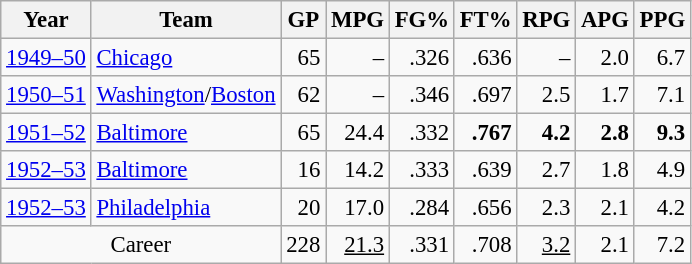<table class="wikitable sortable" style="font-size:95%; text-align:right;">
<tr>
<th>Year</th>
<th>Team</th>
<th>GP</th>
<th>MPG</th>
<th>FG%</th>
<th>FT%</th>
<th>RPG</th>
<th>APG</th>
<th>PPG</th>
</tr>
<tr>
<td style="text-align:left;"><a href='#'>1949–50</a></td>
<td style="text-align:left;"><a href='#'>Chicago</a></td>
<td>65</td>
<td>–</td>
<td>.326</td>
<td>.636</td>
<td>–</td>
<td>2.0</td>
<td>6.7</td>
</tr>
<tr>
<td style="text-align:left;"><a href='#'>1950–51</a></td>
<td style="text-align:left;"><a href='#'>Washington</a>/<a href='#'>Boston</a></td>
<td>62</td>
<td>–</td>
<td>.346</td>
<td>.697</td>
<td>2.5</td>
<td>1.7</td>
<td>7.1</td>
</tr>
<tr>
<td style="text-align:left;"><a href='#'>1951–52</a></td>
<td style="text-align:left;"><a href='#'>Baltimore</a></td>
<td>65</td>
<td>24.4</td>
<td>.332</td>
<td><strong>.767</strong></td>
<td><strong>4.2</strong></td>
<td><strong>2.8</strong></td>
<td><strong>9.3</strong></td>
</tr>
<tr>
<td style="text-align:left;"><a href='#'>1952–53</a></td>
<td style="text-align:left;"><a href='#'>Baltimore</a></td>
<td>16</td>
<td>14.2</td>
<td>.333</td>
<td>.639</td>
<td>2.7</td>
<td>1.8</td>
<td>4.9</td>
</tr>
<tr>
<td style="text-align:left;"><a href='#'>1952–53</a></td>
<td style="text-align:left;"><a href='#'>Philadelphia</a></td>
<td>20</td>
<td>17.0</td>
<td>.284</td>
<td>.656</td>
<td>2.3</td>
<td>2.1</td>
<td>4.2</td>
</tr>
<tr>
<td colspan="2" style="text-align:center;">Career</td>
<td>228</td>
<td><u>21.3</u></td>
<td>.331</td>
<td>.708</td>
<td><u>3.2</u></td>
<td>2.1</td>
<td>7.2</td>
</tr>
</table>
